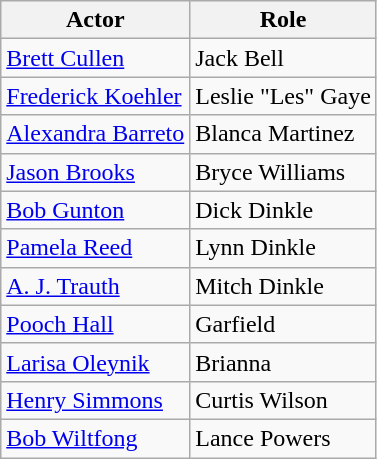<table class="wikitable">
<tr>
<th>Actor</th>
<th>Role</th>
</tr>
<tr>
<td><a href='#'>Brett Cullen</a></td>
<td>Jack Bell</td>
</tr>
<tr>
<td><a href='#'>Frederick Koehler</a></td>
<td>Leslie "Les" Gaye</td>
</tr>
<tr>
<td><a href='#'>Alexandra Barreto</a></td>
<td>Blanca Martinez</td>
</tr>
<tr>
<td><a href='#'>Jason Brooks</a></td>
<td>Bryce Williams</td>
</tr>
<tr>
<td><a href='#'>Bob Gunton</a></td>
<td>Dick Dinkle</td>
</tr>
<tr>
<td><a href='#'>Pamela Reed</a></td>
<td>Lynn Dinkle</td>
</tr>
<tr>
<td><a href='#'>A. J. Trauth</a></td>
<td>Mitch Dinkle</td>
</tr>
<tr>
<td><a href='#'>Pooch Hall</a></td>
<td>Garfield</td>
</tr>
<tr>
<td><a href='#'>Larisa Oleynik</a></td>
<td>Brianna</td>
</tr>
<tr>
<td><a href='#'>Henry Simmons</a></td>
<td>Curtis Wilson</td>
</tr>
<tr>
<td><a href='#'>Bob Wiltfong</a></td>
<td>Lance Powers</td>
</tr>
</table>
